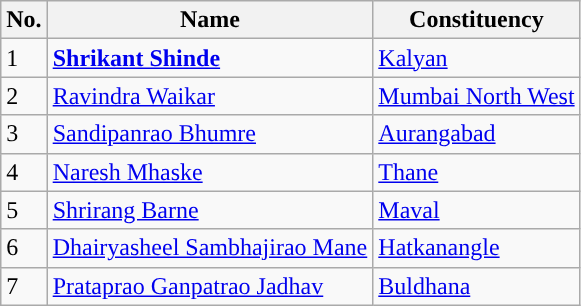<table class="wikitable sortable">
<tr>
<th style="background-color:">No.</th>
<th style="background-color:">Name</th>
<th style="background-color:">Constituency</th>
</tr>
<tr>
<td>1</td>
<td><strong><a href='#'>Shrikant Shinde</a></strong></td>
<td><a href='#'>Kalyan</a></td>
</tr>
<tr>
<td>2</td>
<td><a href='#'>Ravindra Waikar</a></td>
<td><a href='#'>Mumbai North West</a></td>
</tr>
<tr>
<td>3</td>
<td><a href='#'>Sandipanrao Bhumre</a></td>
<td><a href='#'>Aurangabad</a></td>
</tr>
<tr>
<td>4</td>
<td><a href='#'>Naresh Mhaske</a></td>
<td><a href='#'>Thane</a></td>
</tr>
<tr>
<td>5</td>
<td><a href='#'>Shrirang Barne</a></td>
<td><a href='#'>Maval</a></td>
</tr>
<tr>
<td>6</td>
<td><a href='#'>Dhairyasheel Sambhajirao Mane</a></td>
<td><a href='#'>Hatkanangle</a></td>
</tr>
<tr>
<td>7</td>
<td><a href='#'>Prataprao Ganpatrao Jadhav</a></td>
<td><a href='#'>Buldhana</a></td>
</tr>
</table>
